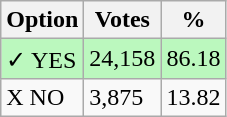<table class="wikitable">
<tr>
<th>Option</th>
<th>Votes</th>
<th>%</th>
</tr>
<tr>
<td style=background:#bbf8be>✓ YES</td>
<td style=background:#bbf8be>24,158</td>
<td style=background:#bbf8be>86.18</td>
</tr>
<tr>
<td>X NO</td>
<td>3,875</td>
<td>13.82</td>
</tr>
</table>
